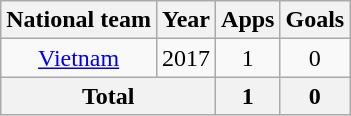<table class="wikitable" style="text-align: center;">
<tr>
<th>National team</th>
<th>Year</th>
<th>Apps</th>
<th>Goals</th>
</tr>
<tr>
<td><a href='#'>Vietnam</a></td>
<td>2017</td>
<td>1</td>
<td>0</td>
</tr>
<tr>
<th colspan=2>Total</th>
<th>1</th>
<th>0</th>
</tr>
</table>
